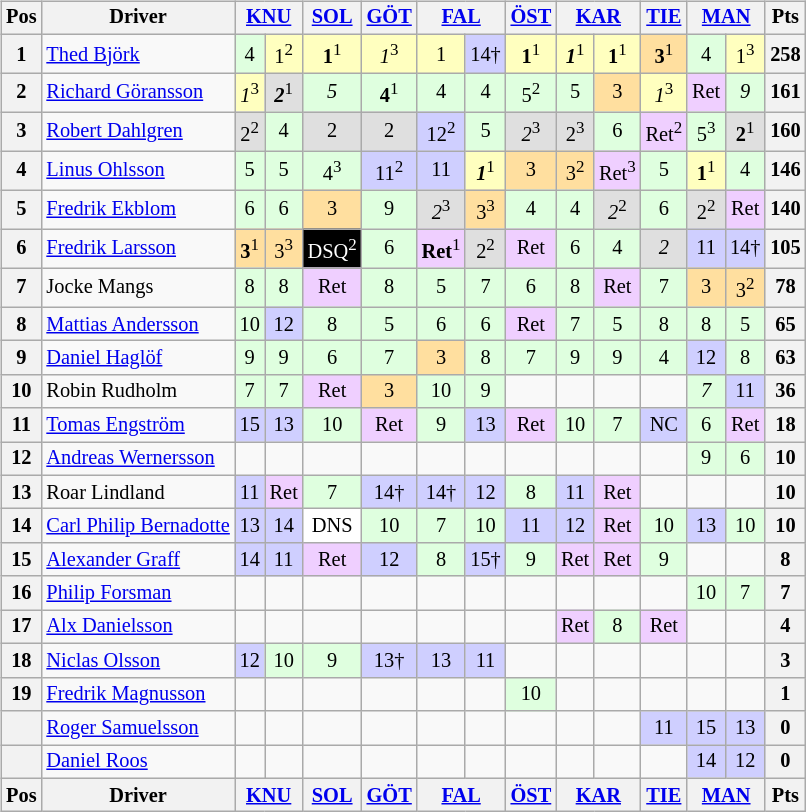<table>
<tr>
<td><br><table class="wikitable" style="font-size: 85%; text-align: center;">
<tr valign="top">
<th valign="middle">Pos</th>
<th valign="middle">Driver</th>
<th colspan="2"><a href='#'>KNU</a></th>
<th><a href='#'>SOL</a></th>
<th><a href='#'>GÖT</a></th>
<th colspan="2"><a href='#'>FAL</a></th>
<th><a href='#'>ÖST</a></th>
<th colspan="2"><a href='#'>KAR</a></th>
<th><a href='#'>TIE</a></th>
<th colspan="2"><a href='#'>MAN</a></th>
<th valign="middle">Pts</th>
</tr>
<tr>
<th>1</th>
<td align=left> <a href='#'>Thed Björk</a></td>
<td style="background:#dfffdf;">4</td>
<td style="background:#ffffbf;">1<sup>2</sup></td>
<td style="background:#ffffbf;"><strong>1</strong><sup>1</sup></td>
<td style="background:#ffffbf;"><em>1</em><sup>3</sup></td>
<td style="background:#ffffbf;">1</td>
<td style="background:#cfcfff;">14†</td>
<td style="background:#ffffbf;"><strong>1</strong><sup>1</sup></td>
<td style="background:#ffffbf;"><strong><em>1</em></strong><sup>1</sup></td>
<td style="background:#ffffbf;"><strong>1</strong><sup>1</sup></td>
<td style="background:#ffdf9f;"><strong>3</strong><sup>1</sup></td>
<td style="background:#dfffdf;">4</td>
<td style="background:#ffffbf;">1<sup>3</sup></td>
<th>258</th>
</tr>
<tr>
<th>2</th>
<td align=left> <a href='#'>Richard Göransson</a></td>
<td style="background:#ffffbf;"><em>1</em><sup>3</sup></td>
<td style="background:#dfdfdf;"><strong><em>2</em></strong><sup>1</sup></td>
<td style="background:#dfffdf;"><em>5</em></td>
<td style="background:#dfffdf;"><strong>4</strong><sup>1</sup></td>
<td style="background:#dfffdf;">4</td>
<td style="background:#dfffdf;">4</td>
<td style="background:#dfffdf;">5<sup>2</sup></td>
<td style="background:#dfffdf;">5</td>
<td style="background:#ffdf9f;">3</td>
<td style="background:#ffffbf;"><em>1</em><sup>3</sup></td>
<td style="background:#efcfff;">Ret</td>
<td style="background:#dfffdf;"><em>9</em></td>
<th>161</th>
</tr>
<tr>
<th>3</th>
<td align=left> <a href='#'>Robert Dahlgren</a></td>
<td style="background:#dfdfdf;">2<sup>2</sup></td>
<td style="background:#dfffdf;">4</td>
<td style="background:#dfdfdf;">2</td>
<td style="background:#dfdfdf;">2</td>
<td style="background:#cfcfff;">12<sup>2</sup></td>
<td style="background:#dfffdf;">5</td>
<td style="background:#dfdfdf;"><em>2</em><sup>3</sup></td>
<td style="background:#dfdfdf;">2<sup>3</sup></td>
<td style="background:#dfffdf;">6</td>
<td style="background:#efcfff;">Ret<sup>2</sup></td>
<td style="background:#dfffdf;">5<sup>3</sup></td>
<td style="background:#dfdfdf;"><strong>2</strong><sup>1</sup></td>
<th>160</th>
</tr>
<tr>
<th>4</th>
<td align=left> <a href='#'>Linus Ohlsson</a></td>
<td style="background:#dfffdf;">5</td>
<td style="background:#dfffdf;">5</td>
<td style="background:#dfffdf;">4<sup>3</sup></td>
<td style="background:#cfcfff;">11<sup>2</sup></td>
<td style="background:#cfcfff;">11</td>
<td style="background:#ffffbf;"><strong><em>1</em></strong><sup>1</sup></td>
<td style="background:#ffdf9f;">3</td>
<td style="background:#ffdf9f;">3<sup>2</sup></td>
<td style="background:#efcfff;">Ret<sup>3</sup></td>
<td style="background:#dfffdf;">5</td>
<td style="background:#ffffbf;"><strong>1</strong><sup>1</sup></td>
<td style="background:#dfffdf;">4</td>
<th>146</th>
</tr>
<tr>
<th>5</th>
<td align=left> <a href='#'>Fredrik Ekblom</a></td>
<td style="background:#dfffdf;">6</td>
<td style="background:#dfffdf;">6</td>
<td style="background:#ffdf9f;">3</td>
<td style="background:#dfffdf;">9</td>
<td style="background:#dfdfdf;"><em>2</em><sup>3</sup></td>
<td style="background:#ffdf9f;">3<sup>3</sup></td>
<td style="background:#dfffdf;">4</td>
<td style="background:#dfffdf;">4</td>
<td style="background:#dfdfdf;"><em>2</em><sup>2</sup></td>
<td style="background:#dfffdf;">6</td>
<td style="background:#dfdfdf;">2<sup>2</sup></td>
<td style="background:#efcfff;">Ret</td>
<th>140</th>
</tr>
<tr>
<th>6</th>
<td align=left> <a href='#'>Fredrik Larsson</a></td>
<td style="background:#ffdf9f;"><strong>3</strong><sup>1</sup></td>
<td style="background:#ffdf9f;">3<sup>3</sup></td>
<td style="background:#000000; color:white;">DSQ<sup>2</sup></td>
<td style="background:#dfffdf;">6</td>
<td style="background:#efcfff;"><strong>Ret</strong><sup>1</sup></td>
<td style="background:#dfdfdf;">2<sup>2</sup></td>
<td style="background:#efcfff;">Ret</td>
<td style="background:#dfffdf;">6</td>
<td style="background:#dfffdf;">4</td>
<td style="background:#dfdfdf;"><em>2</em></td>
<td style="background:#cfcfff;">11</td>
<td style="background:#cfcfff;">14†</td>
<th>105</th>
</tr>
<tr>
<th>7</th>
<td align=left> Jocke Mangs</td>
<td style="background:#dfffdf;">8</td>
<td style="background:#dfffdf;">8</td>
<td style="background:#efcfff;">Ret</td>
<td style="background:#dfffdf;">8</td>
<td style="background:#dfffdf;">5</td>
<td style="background:#dfffdf;">7</td>
<td style="background:#dfffdf;">6</td>
<td style="background:#dfffdf;">8</td>
<td style="background:#efcfff;">Ret</td>
<td style="background:#dfffdf;">7</td>
<td style="background:#ffdf9f;">3</td>
<td style="background:#ffdf9f;">3<sup>2</sup></td>
<th>78</th>
</tr>
<tr>
<th>8</th>
<td align=left> <a href='#'>Mattias Andersson</a></td>
<td style="background:#dfffdf;">10</td>
<td style="background:#cfcfff;">12</td>
<td style="background:#dfffdf;">8</td>
<td style="background:#dfffdf;">5</td>
<td style="background:#dfffdf;">6</td>
<td style="background:#dfffdf;">6</td>
<td style="background:#efcfff;">Ret</td>
<td style="background:#dfffdf;">7</td>
<td style="background:#dfffdf;">5</td>
<td style="background:#dfffdf;">8</td>
<td style="background:#dfffdf;">8</td>
<td style="background:#dfffdf;">5</td>
<th>65</th>
</tr>
<tr>
<th>9</th>
<td align=left> <a href='#'>Daniel Haglöf</a></td>
<td style="background:#dfffdf;">9</td>
<td style="background:#dfffdf;">9</td>
<td style="background:#dfffdf;">6</td>
<td style="background:#dfffdf;">7</td>
<td style="background:#ffdf9f;">3</td>
<td style="background:#dfffdf;">8</td>
<td style="background:#dfffdf;">7</td>
<td style="background:#dfffdf;">9</td>
<td style="background:#dfffdf;">9</td>
<td style="background:#dfffdf;">4</td>
<td style="background:#cfcfff;">12</td>
<td style="background:#dfffdf;">8</td>
<th>63</th>
</tr>
<tr>
<th>10</th>
<td align=left> Robin Rudholm</td>
<td style="background:#dfffdf;">7</td>
<td style="background:#dfffdf;">7</td>
<td style="background:#efcfff;">Ret</td>
<td style="background:#ffdf9f;">3</td>
<td style="background:#dfffdf;">10</td>
<td style="background:#dfffdf;">9</td>
<td></td>
<td></td>
<td></td>
<td></td>
<td style="background:#dfffdf;"><em>7</em></td>
<td style="background:#cfcfff;">11</td>
<th>36</th>
</tr>
<tr>
<th>11</th>
<td align=left> <a href='#'>Tomas Engström</a></td>
<td style="background:#cfcfff;">15</td>
<td style="background:#cfcfff;">13</td>
<td style="background:#dfffdf;">10</td>
<td style="background:#efcfff;">Ret</td>
<td style="background:#dfffdf;">9</td>
<td style="background:#cfcfff;">13</td>
<td style="background:#efcfff;">Ret</td>
<td style="background:#dfffdf;">10</td>
<td style="background:#dfffdf;">7</td>
<td style="background:#cfcfff;">NC</td>
<td style="background:#dfffdf;">6</td>
<td style="background:#efcfff;">Ret</td>
<th>18</th>
</tr>
<tr>
<th>12</th>
<td align=left> <a href='#'>Andreas Wernersson</a></td>
<td></td>
<td></td>
<td></td>
<td></td>
<td></td>
<td></td>
<td></td>
<td></td>
<td></td>
<td></td>
<td style="background:#dfffdf;">9</td>
<td style="background:#dfffdf;">6</td>
<th>10</th>
</tr>
<tr>
<th>13</th>
<td align=left> Roar Lindland</td>
<td style="background:#cfcfff;">11</td>
<td style="background:#efcfff;">Ret</td>
<td style="background:#dfffdf;">7</td>
<td style="background:#cfcfff;">14†</td>
<td style="background:#cfcfff;">14†</td>
<td style="background:#cfcfff;">12</td>
<td style="background:#dfffdf;">8</td>
<td style="background:#cfcfff;">11</td>
<td style="background:#efcfff;">Ret</td>
<td></td>
<td></td>
<td></td>
<th>10</th>
</tr>
<tr>
<th>14</th>
<td align=left> <a href='#'>Carl Philip Bernadotte</a></td>
<td style="background:#cfcfff;">13</td>
<td style="background:#cfcfff;">14</td>
<td style="background:#ffffff;">DNS</td>
<td style="background:#dfffdf;">10</td>
<td style="background:#dfffdf;">7</td>
<td style="background:#dfffdf;">10</td>
<td style="background:#cfcfff;">11</td>
<td style="background:#cfcfff;">12</td>
<td style="background:#efcfff;">Ret</td>
<td style="background:#dfffdf;">10</td>
<td style="background:#cfcfff;">13</td>
<td style="background:#dfffdf;">10</td>
<th>10</th>
</tr>
<tr>
<th>15</th>
<td align=left> <a href='#'>Alexander Graff</a></td>
<td style="background:#cfcfff;">14</td>
<td style="background:#cfcfff;">11</td>
<td style="background:#efcfff;">Ret</td>
<td style="background:#cfcfff;">12</td>
<td style="background:#dfffdf;">8</td>
<td style="background:#cfcfff;">15†</td>
<td style="background:#dfffdf;">9</td>
<td style="background:#efcfff;">Ret</td>
<td style="background:#efcfff;">Ret</td>
<td style="background:#dfffdf;">9</td>
<td></td>
<td></td>
<th>8</th>
</tr>
<tr>
<th>16</th>
<td align=left> <a href='#'>Philip Forsman</a></td>
<td></td>
<td></td>
<td></td>
<td></td>
<td></td>
<td></td>
<td></td>
<td></td>
<td></td>
<td></td>
<td style="background:#dfffdf;">10</td>
<td style="background:#dfffdf;">7</td>
<th>7</th>
</tr>
<tr>
<th>17</th>
<td align=left> <a href='#'>Alx Danielsson</a></td>
<td></td>
<td></td>
<td></td>
<td></td>
<td></td>
<td></td>
<td></td>
<td style="background:#efcfff;">Ret</td>
<td style="background:#dfffdf;">8</td>
<td style="background:#efcfff;">Ret</td>
<td></td>
<td></td>
<th>4</th>
</tr>
<tr>
<th>18</th>
<td align=left> <a href='#'>Niclas Olsson</a></td>
<td style="background:#cfcfff;">12</td>
<td style="background:#dfffdf;">10</td>
<td style="background:#dfffdf;">9</td>
<td style="background:#cfcfff;">13†</td>
<td style="background:#cfcfff;">13</td>
<td style="background:#cfcfff;">11</td>
<td></td>
<td></td>
<td></td>
<td></td>
<td></td>
<td></td>
<th>3</th>
</tr>
<tr>
<th>19</th>
<td align=left> <a href='#'>Fredrik Magnusson</a></td>
<td></td>
<td></td>
<td></td>
<td></td>
<td></td>
<td></td>
<td style="background:#dfffdf;">10</td>
<td></td>
<td></td>
<td></td>
<td></td>
<td></td>
<th>1</th>
</tr>
<tr>
<th></th>
<td align=left> <a href='#'>Roger Samuelsson</a></td>
<td></td>
<td></td>
<td></td>
<td></td>
<td></td>
<td></td>
<td></td>
<td></td>
<td></td>
<td style="background:#cfcfff;">11</td>
<td style="background:#cfcfff;">15</td>
<td style="background:#cfcfff;">13</td>
<th>0</th>
</tr>
<tr>
<th></th>
<td align=left> <a href='#'>Daniel Roos</a></td>
<td></td>
<td></td>
<td></td>
<td></td>
<td></td>
<td></td>
<td></td>
<td></td>
<td></td>
<td></td>
<td style="background:#cfcfff;">14</td>
<td style="background:#cfcfff;">12</td>
<th>0</th>
</tr>
<tr valign="top">
<th valign="middle">Pos</th>
<th valign="middle">Driver</th>
<th colspan="2"><a href='#'>KNU</a></th>
<th><a href='#'>SOL</a></th>
<th><a href='#'>GÖT</a></th>
<th colspan="2"><a href='#'>FAL</a></th>
<th><a href='#'>ÖST</a></th>
<th colspan="2"><a href='#'>KAR</a></th>
<th><a href='#'>TIE</a></th>
<th colspan="2"><a href='#'>MAN</a></th>
<th valign="middle">Pts</th>
</tr>
</table>
</td>
<td valign="top"><br></td>
</tr>
</table>
